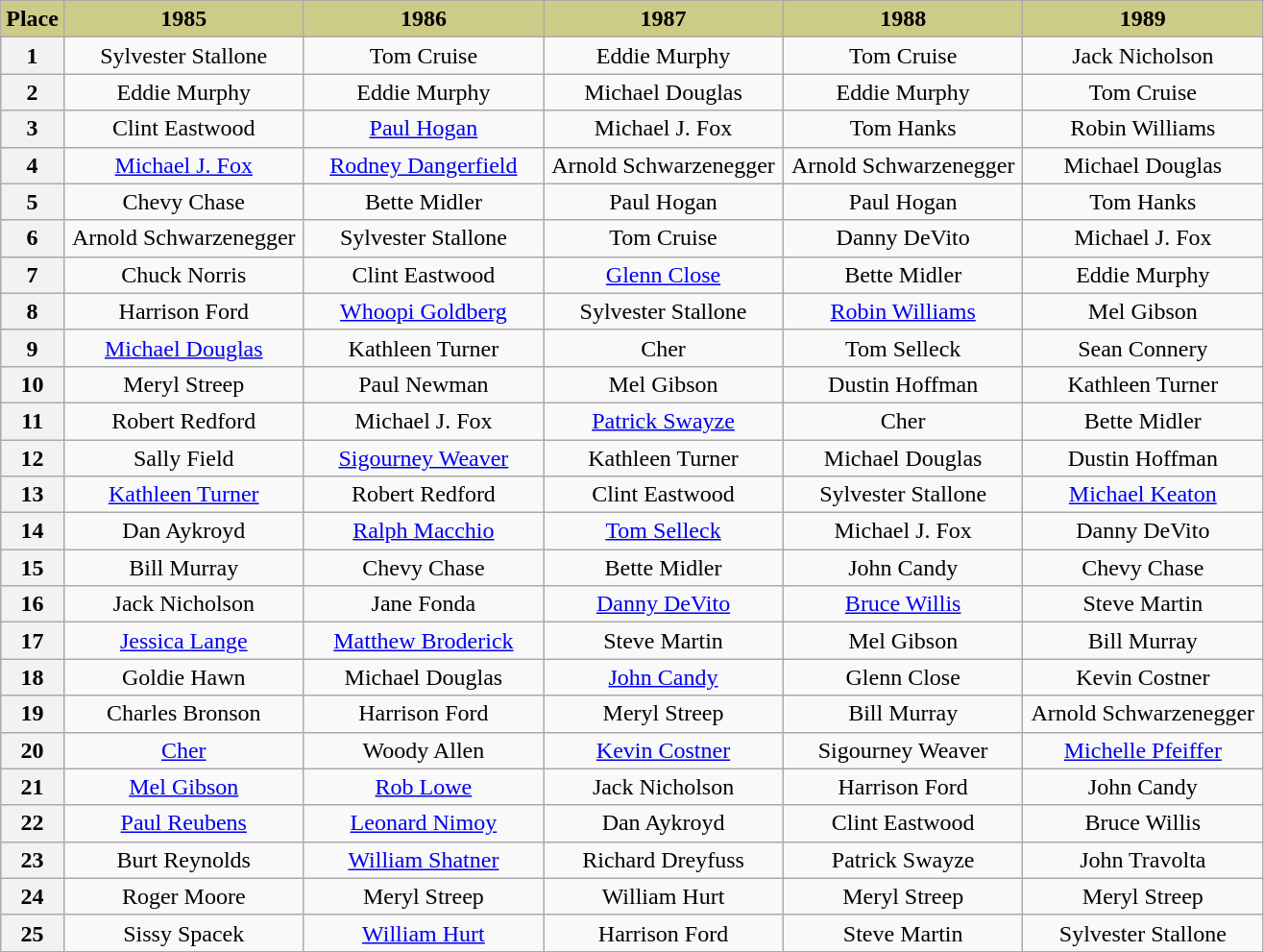<table class="wikitable" style="text-align:center">
<tr>
<th scope="col" style="background:#CC8" width="5%">Place</th>
<th scope="col" style="background:#CC8" width="19%">1985</th>
<th scope="col" style="background:#CC8" width="19%">1986</th>
<th scope="col" style="background:#CC8" width="19%">1987</th>
<th scope="col" style="background:#CC8" width="19%">1988</th>
<th scope="col" style="background:#CC8" width="19%">1989</th>
</tr>
<tr>
<th scope="row">1</th>
<td>Sylvester Stallone</td>
<td>Tom Cruise</td>
<td>Eddie Murphy</td>
<td>Tom Cruise</td>
<td>Jack Nicholson</td>
</tr>
<tr>
<th scope="row">2</th>
<td>Eddie Murphy</td>
<td>Eddie Murphy</td>
<td>Michael Douglas</td>
<td>Eddie Murphy</td>
<td>Tom Cruise</td>
</tr>
<tr>
<th scope="row">3</th>
<td>Clint Eastwood</td>
<td><a href='#'>Paul Hogan</a></td>
<td>Michael J. Fox</td>
<td>Tom Hanks</td>
<td>Robin Williams</td>
</tr>
<tr>
<th scope="row">4</th>
<td><a href='#'>Michael J. Fox</a></td>
<td><a href='#'>Rodney Dangerfield</a></td>
<td>Arnold Schwarzenegger</td>
<td>Arnold Schwarzenegger</td>
<td>Michael Douglas</td>
</tr>
<tr>
<th scope="row">5</th>
<td>Chevy Chase</td>
<td>Bette Midler</td>
<td>Paul Hogan</td>
<td>Paul Hogan</td>
<td>Tom Hanks</td>
</tr>
<tr>
<th scope="row">6</th>
<td>Arnold Schwarzenegger</td>
<td>Sylvester Stallone</td>
<td>Tom Cruise</td>
<td>Danny DeVito</td>
<td>Michael J. Fox</td>
</tr>
<tr>
<th scope="row">7</th>
<td>Chuck Norris</td>
<td>Clint Eastwood</td>
<td><a href='#'>Glenn Close</a></td>
<td>Bette Midler</td>
<td>Eddie Murphy</td>
</tr>
<tr>
<th scope="row">8</th>
<td>Harrison Ford</td>
<td><a href='#'>Whoopi Goldberg</a></td>
<td>Sylvester Stallone</td>
<td><a href='#'>Robin Williams</a></td>
<td>Mel Gibson</td>
</tr>
<tr>
<th scope="row">9</th>
<td><a href='#'>Michael Douglas</a></td>
<td>Kathleen Turner</td>
<td>Cher</td>
<td>Tom Selleck</td>
<td>Sean Connery</td>
</tr>
<tr>
<th scope="row">10</th>
<td>Meryl Streep</td>
<td>Paul Newman</td>
<td>Mel Gibson</td>
<td>Dustin Hoffman</td>
<td>Kathleen Turner</td>
</tr>
<tr>
<th scope="row">11</th>
<td>Robert Redford</td>
<td>Michael J. Fox</td>
<td><a href='#'>Patrick Swayze</a></td>
<td>Cher</td>
<td>Bette Midler</td>
</tr>
<tr>
<th scope="row">12</th>
<td>Sally Field</td>
<td><a href='#'>Sigourney Weaver</a></td>
<td>Kathleen Turner</td>
<td>Michael Douglas</td>
<td>Dustin Hoffman</td>
</tr>
<tr>
<th scope="row">13</th>
<td><a href='#'>Kathleen Turner</a></td>
<td>Robert Redford</td>
<td>Clint Eastwood</td>
<td>Sylvester Stallone</td>
<td><a href='#'>Michael Keaton</a></td>
</tr>
<tr>
<th scope="row">14</th>
<td>Dan Aykroyd</td>
<td><a href='#'>Ralph Macchio</a></td>
<td><a href='#'>Tom Selleck</a></td>
<td>Michael J. Fox</td>
<td>Danny DeVito</td>
</tr>
<tr>
<th scope="row">15</th>
<td>Bill Murray</td>
<td>Chevy Chase</td>
<td>Bette Midler</td>
<td>John Candy</td>
<td>Chevy Chase</td>
</tr>
<tr>
<th scope="row">16</th>
<td>Jack Nicholson</td>
<td>Jane Fonda</td>
<td><a href='#'>Danny DeVito</a></td>
<td><a href='#'>Bruce Willis</a></td>
<td>Steve Martin</td>
</tr>
<tr>
<th scope="row">17</th>
<td><a href='#'>Jessica Lange</a></td>
<td><a href='#'>Matthew Broderick</a></td>
<td>Steve Martin</td>
<td>Mel Gibson</td>
<td>Bill Murray</td>
</tr>
<tr>
<th scope="row">18</th>
<td>Goldie Hawn</td>
<td>Michael Douglas</td>
<td><a href='#'>John Candy</a></td>
<td>Glenn Close</td>
<td>Kevin Costner</td>
</tr>
<tr>
<th scope="row">19</th>
<td>Charles Bronson</td>
<td>Harrison Ford</td>
<td>Meryl Streep</td>
<td>Bill Murray</td>
<td>Arnold Schwarzenegger</td>
</tr>
<tr>
<th scope="row">20</th>
<td><a href='#'>Cher</a></td>
<td>Woody Allen</td>
<td><a href='#'>Kevin Costner</a></td>
<td>Sigourney Weaver</td>
<td><a href='#'>Michelle Pfeiffer</a></td>
</tr>
<tr>
<th scope="row">21</th>
<td><a href='#'>Mel Gibson</a></td>
<td><a href='#'>Rob Lowe</a></td>
<td>Jack Nicholson</td>
<td>Harrison Ford</td>
<td>John Candy</td>
</tr>
<tr>
<th scope="row">22</th>
<td><a href='#'>Paul Reubens</a></td>
<td><a href='#'>Leonard Nimoy</a></td>
<td>Dan Aykroyd</td>
<td>Clint Eastwood</td>
<td>Bruce Willis</td>
</tr>
<tr>
<th scope="row">23</th>
<td>Burt Reynolds</td>
<td><a href='#'>William Shatner</a></td>
<td>Richard Dreyfuss</td>
<td>Patrick Swayze</td>
<td>John Travolta</td>
</tr>
<tr>
<th scope="row">24</th>
<td>Roger Moore</td>
<td>Meryl Streep</td>
<td>William Hurt</td>
<td>Meryl Streep</td>
<td>Meryl Streep</td>
</tr>
<tr>
<th scope="row">25</th>
<td>Sissy Spacek</td>
<td><a href='#'>William Hurt</a></td>
<td>Harrison Ford</td>
<td>Steve Martin</td>
<td>Sylvester Stallone</td>
</tr>
</table>
